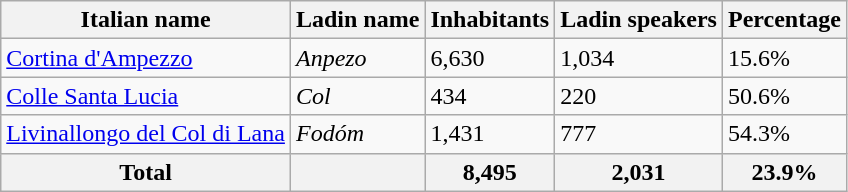<table class="wikitable sortable">
<tr>
<th>Italian name</th>
<th>Ladin name</th>
<th>Inhabitants</th>
<th>Ladin speakers</th>
<th>Percentage</th>
</tr>
<tr>
<td><a href='#'>Cortina d'Ampezzo</a></td>
<td><em>Anpezo</em></td>
<td>6,630</td>
<td>1,034</td>
<td>15.6%</td>
</tr>
<tr>
<td><a href='#'>Colle Santa Lucia</a></td>
<td><em>Col</em></td>
<td>434</td>
<td>220</td>
<td>50.6%</td>
</tr>
<tr>
<td><a href='#'>Livinallongo del Col di Lana</a></td>
<td><em>Fodóm</em></td>
<td>1,431</td>
<td>777</td>
<td>54.3%</td>
</tr>
<tr>
<th>Total</th>
<th></th>
<th>8,495</th>
<th>2,031</th>
<th>23.9%</th>
</tr>
</table>
